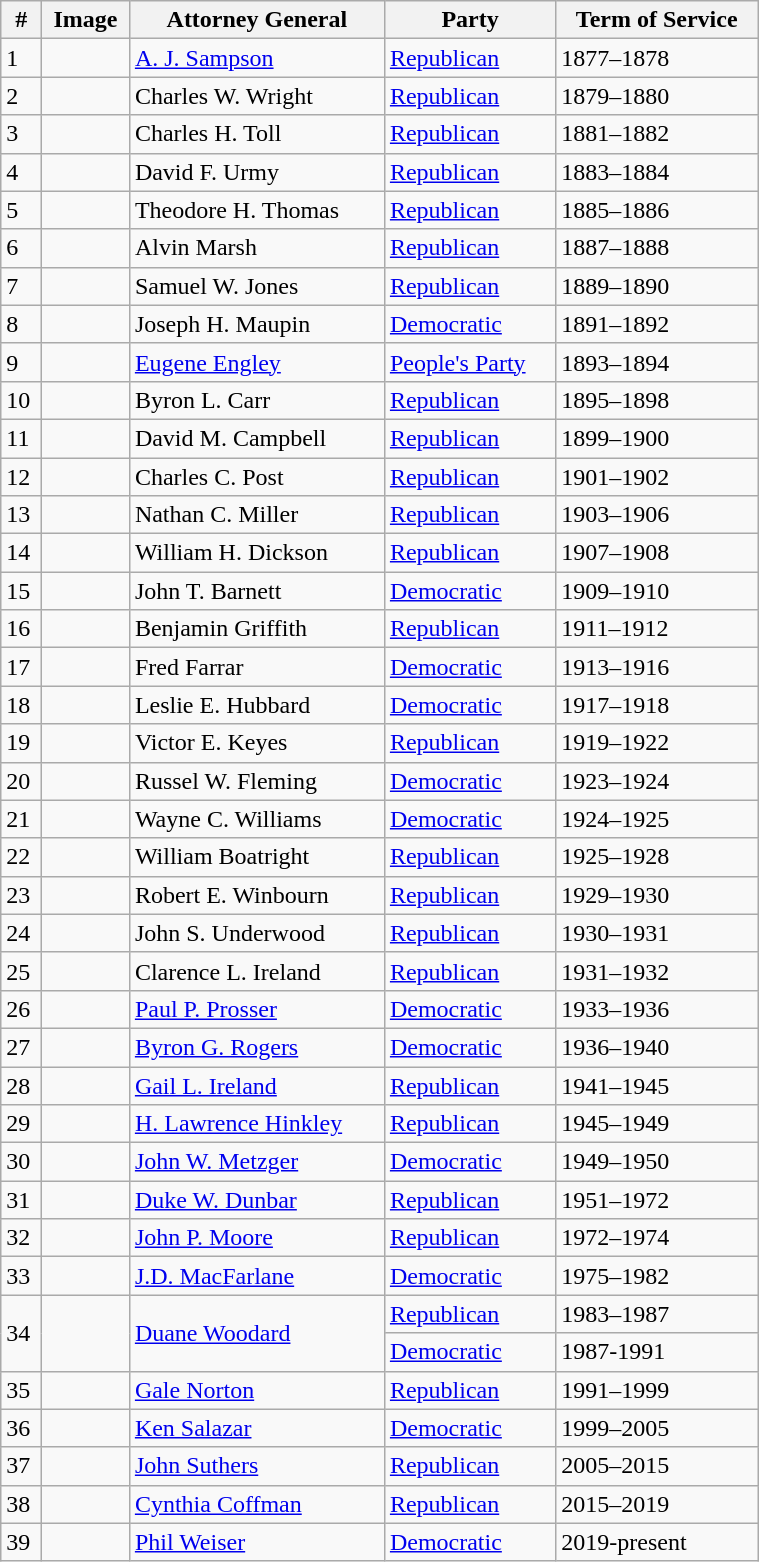<table class="wikitable" style="width:40%;">
<tr>
<th>#</th>
<th>Image</th>
<th>Attorney General</th>
<th>Party</th>
<th>Term of Service</th>
</tr>
<tr>
<td>1</td>
<td></td>
<td><a href='#'>A. J. Sampson</a></td>
<td><a href='#'>Republican</a></td>
<td>1877–1878</td>
</tr>
<tr>
<td>2</td>
<td></td>
<td>Charles W. Wright</td>
<td><a href='#'>Republican</a></td>
<td>1879–1880</td>
</tr>
<tr>
<td>3</td>
<td></td>
<td>Charles H. Toll</td>
<td><a href='#'>Republican</a></td>
<td>1881–1882</td>
</tr>
<tr>
<td>4</td>
<td></td>
<td>David F. Urmy</td>
<td><a href='#'>Republican</a></td>
<td>1883–1884</td>
</tr>
<tr>
<td>5</td>
<td></td>
<td>Theodore H. Thomas</td>
<td><a href='#'>Republican</a></td>
<td>1885–1886</td>
</tr>
<tr>
<td>6</td>
<td></td>
<td>Alvin Marsh</td>
<td><a href='#'>Republican</a></td>
<td>1887–1888</td>
</tr>
<tr>
<td>7</td>
<td></td>
<td>Samuel W. Jones</td>
<td><a href='#'>Republican</a></td>
<td>1889–1890</td>
</tr>
<tr>
<td>8</td>
<td></td>
<td>Joseph H. Maupin</td>
<td><a href='#'>Democratic</a></td>
<td>1891–1892</td>
</tr>
<tr>
<td>9</td>
<td></td>
<td><a href='#'>Eugene Engley</a></td>
<td><a href='#'>People's Party</a></td>
<td>1893–1894</td>
</tr>
<tr>
<td>10</td>
<td></td>
<td>Byron L. Carr</td>
<td><a href='#'>Republican</a></td>
<td>1895–1898</td>
</tr>
<tr>
<td>11</td>
<td></td>
<td>David M. Campbell</td>
<td><a href='#'>Republican</a></td>
<td>1899–1900</td>
</tr>
<tr>
<td>12</td>
<td></td>
<td>Charles C. Post</td>
<td><a href='#'>Republican</a></td>
<td>1901–1902</td>
</tr>
<tr>
<td>13</td>
<td></td>
<td>Nathan C. Miller</td>
<td><a href='#'>Republican</a></td>
<td>1903–1906</td>
</tr>
<tr>
<td>14</td>
<td></td>
<td>William H. Dickson</td>
<td><a href='#'>Republican</a></td>
<td>1907–1908</td>
</tr>
<tr>
<td>15</td>
<td></td>
<td>John T. Barnett</td>
<td><a href='#'>Democratic</a></td>
<td>1909–1910</td>
</tr>
<tr>
<td>16</td>
<td></td>
<td>Benjamin Griffith</td>
<td><a href='#'>Republican</a></td>
<td>1911–1912</td>
</tr>
<tr>
<td>17</td>
<td></td>
<td>Fred Farrar</td>
<td><a href='#'>Democratic</a></td>
<td>1913–1916</td>
</tr>
<tr>
<td>18</td>
<td></td>
<td>Leslie E. Hubbard</td>
<td><a href='#'>Democratic</a></td>
<td>1917–1918</td>
</tr>
<tr>
<td>19</td>
<td></td>
<td>Victor E. Keyes</td>
<td><a href='#'>Republican</a></td>
<td>1919–1922</td>
</tr>
<tr>
<td>20</td>
<td></td>
<td>Russel W. Fleming</td>
<td><a href='#'>Democratic</a></td>
<td>1923–1924</td>
</tr>
<tr>
<td>21</td>
<td></td>
<td>Wayne C. Williams</td>
<td><a href='#'>Democratic</a></td>
<td>1924–1925</td>
</tr>
<tr>
<td>22</td>
<td></td>
<td>William Boatright</td>
<td><a href='#'>Republican</a></td>
<td>1925–1928</td>
</tr>
<tr>
<td>23</td>
<td></td>
<td>Robert E. Winbourn</td>
<td><a href='#'>Republican</a></td>
<td>1929–1930</td>
</tr>
<tr>
<td>24</td>
<td></td>
<td>John S. Underwood</td>
<td><a href='#'>Republican</a></td>
<td>1930–1931</td>
</tr>
<tr>
<td>25</td>
<td></td>
<td>Clarence L. Ireland</td>
<td><a href='#'>Republican</a></td>
<td>1931–1932</td>
</tr>
<tr>
<td>26</td>
<td></td>
<td><a href='#'>Paul P. Prosser</a></td>
<td><a href='#'>Democratic</a></td>
<td>1933–1936</td>
</tr>
<tr>
<td>27</td>
<td></td>
<td><a href='#'>Byron G. Rogers</a></td>
<td><a href='#'>Democratic</a></td>
<td>1936–1940</td>
</tr>
<tr>
<td>28</td>
<td></td>
<td><a href='#'>Gail L. Ireland</a></td>
<td><a href='#'>Republican</a></td>
<td>1941–1945</td>
</tr>
<tr>
<td>29</td>
<td></td>
<td><a href='#'>H. Lawrence Hinkley</a></td>
<td><a href='#'>Republican</a></td>
<td>1945–1949</td>
</tr>
<tr>
<td>30</td>
<td></td>
<td><a href='#'>John W. Metzger</a></td>
<td><a href='#'>Democratic</a></td>
<td>1949–1950</td>
</tr>
<tr>
<td>31</td>
<td></td>
<td><a href='#'>Duke W. Dunbar</a></td>
<td><a href='#'>Republican</a></td>
<td>1951–1972</td>
</tr>
<tr>
<td>32</td>
<td></td>
<td><a href='#'>John P. Moore</a></td>
<td><a href='#'>Republican</a></td>
<td>1972–1974</td>
</tr>
<tr>
<td>33</td>
<td></td>
<td><a href='#'>J.D. MacFarlane</a></td>
<td><a href='#'>Democratic</a></td>
<td>1975–1982</td>
</tr>
<tr>
<td rowspan=2>34</td>
<td rowspan=2></td>
<td rowspan=2><a href='#'>Duane Woodard</a></td>
<td><a href='#'>Republican</a></td>
<td>1983–1987</td>
</tr>
<tr>
<td><a href='#'>Democratic</a></td>
<td>1987-1991</td>
</tr>
<tr>
<td>35</td>
<td></td>
<td><a href='#'>Gale Norton</a></td>
<td><a href='#'>Republican</a></td>
<td>1991–1999</td>
</tr>
<tr>
<td>36</td>
<td></td>
<td><a href='#'>Ken Salazar</a></td>
<td><a href='#'>Democratic</a></td>
<td>1999–2005</td>
</tr>
<tr>
<td>37</td>
<td></td>
<td><a href='#'>John Suthers</a></td>
<td><a href='#'>Republican</a></td>
<td>2005–2015</td>
</tr>
<tr>
<td>38</td>
<td></td>
<td><a href='#'>Cynthia Coffman</a></td>
<td><a href='#'>Republican</a></td>
<td>2015–2019</td>
</tr>
<tr>
<td>39</td>
<td></td>
<td><a href='#'>Phil Weiser</a></td>
<td><a href='#'>Democratic</a></td>
<td>2019-present</td>
</tr>
</table>
